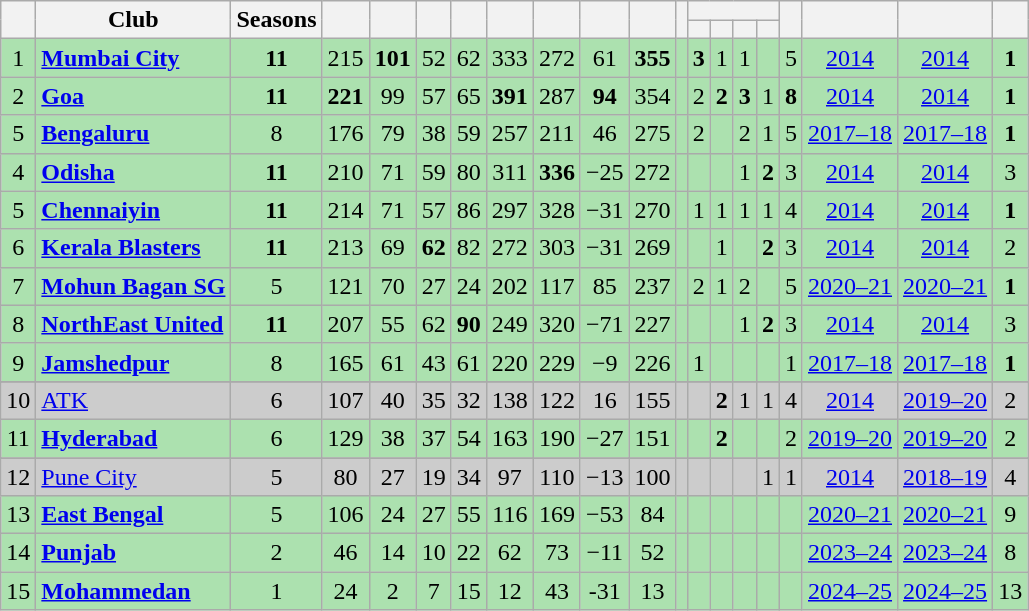<table class="wikitable sortable" style="text-align:center">
<tr>
<th rowspan="2"></th>
<th rowspan="2">Club</th>
<th rowspan="2">Seasons</th>
<th rowspan="2"></th>
<th rowspan="2"></th>
<th rowspan="2"></th>
<th rowspan="2"></th>
<th rowspan="2"></th>
<th rowspan="2"></th>
<th rowspan="2"></th>
<th rowspan="2"></th>
<th rowspan="2"></th>
<th colspan="4"></th>
<th rowspan="2"></th>
<th rowspan="2"></th>
<th rowspan="2"></th>
<th rowspan="2"></th>
</tr>
<tr>
<th></th>
<th></th>
<th></th>
<th></th>
</tr>
<tr style="background:#ace1af">
<td>1</td>
<td align="left"><strong><a href='#'>Mumbai City</a></strong></td>
<td><strong>11</strong></td>
<td>215</td>
<td><strong>101</strong></td>
<td>52</td>
<td>62</td>
<td>333</td>
<td>272</td>
<td>61</td>
<td><strong>355</strong></td>
<td></td>
<td><strong>3</strong></td>
<td>1</td>
<td>1</td>
<td></td>
<td>5</td>
<td><a href='#'>2014</a></td>
<td><a href='#'>2014</a></td>
<td><strong>1</strong></td>
</tr>
<tr style="background:#ace1af">
<td>2</td>
<td align="left"><strong><a href='#'>Goa</a></strong></td>
<td><strong>11</strong></td>
<td><strong>221</strong></td>
<td>99</td>
<td>57</td>
<td>65</td>
<td><strong>391</strong></td>
<td>287</td>
<td><strong>94</strong></td>
<td>354</td>
<td></td>
<td>2</td>
<td><strong>2</strong></td>
<td><strong>3</strong></td>
<td>1</td>
<td><strong>8</strong></td>
<td><a href='#'>2014</a></td>
<td><a href='#'>2014</a></td>
<td><strong>1</strong></td>
</tr>
<tr style="background:#ace1af">
<td>5</td>
<td align="left"><strong><a href='#'>Bengaluru</a></strong></td>
<td>8</td>
<td>176</td>
<td>79</td>
<td>38</td>
<td>59</td>
<td>257</td>
<td>211</td>
<td>46</td>
<td>275</td>
<td></td>
<td>2</td>
<td></td>
<td>2</td>
<td>1</td>
<td>5</td>
<td><a href='#'>2017–18</a></td>
<td><a href='#'>2017–18</a></td>
<td><strong>1</strong></td>
</tr>
<tr style="background:#ace1af">
<td>4</td>
<td align="left"><strong><a href='#'>Odisha</a></strong></td>
<td><strong>11</strong></td>
<td>210</td>
<td>71</td>
<td>59</td>
<td>80</td>
<td>311</td>
<td><strong>336</strong></td>
<td>−25</td>
<td>272</td>
<td></td>
<td></td>
<td></td>
<td>1</td>
<td><strong>2</strong></td>
<td>3</td>
<td><a href='#'>2014</a></td>
<td><a href='#'>2014</a></td>
<td>3</td>
</tr>
<tr style="background:#ace1af">
<td>5</td>
<td align="left"><strong><a href='#'>Chennaiyin</a></strong></td>
<td><strong>11</strong></td>
<td>214</td>
<td>71</td>
<td>57</td>
<td>86</td>
<td>297</td>
<td>328</td>
<td>−31</td>
<td>270</td>
<td></td>
<td>1</td>
<td>1</td>
<td>1</td>
<td>1</td>
<td>4</td>
<td><a href='#'>2014</a></td>
<td><a href='#'>2014</a></td>
<td><strong>1</strong></td>
</tr>
<tr style="background:#ace1af">
<td>6</td>
<td align="left"><strong><a href='#'>Kerala Blasters</a></strong></td>
<td><strong>11</strong></td>
<td>213</td>
<td>69</td>
<td><strong>62</strong></td>
<td>82</td>
<td>272</td>
<td>303</td>
<td>−31</td>
<td>269</td>
<td></td>
<td></td>
<td>1</td>
<td></td>
<td><strong>2</strong></td>
<td>3</td>
<td><a href='#'>2014</a></td>
<td><a href='#'>2014</a></td>
<td>2</td>
</tr>
<tr style="background:#ace1af">
<td>7</td>
<td align="left"><strong><a href='#'>Mohun Bagan SG</a></strong></td>
<td>5</td>
<td>121</td>
<td>70</td>
<td>27</td>
<td>24</td>
<td>202</td>
<td>117</td>
<td>85</td>
<td>237</td>
<td><strong></strong></td>
<td>2</td>
<td>1</td>
<td>2</td>
<td></td>
<td>5</td>
<td><a href='#'>2020–21</a></td>
<td><a href='#'>2020–21</a></td>
<td><strong>1</strong></td>
</tr>
<tr style="background:#ace1af">
<td>8</td>
<td align="left"><strong><a href='#'>NorthEast United</a></strong></td>
<td><strong>11</strong></td>
<td>207</td>
<td>55</td>
<td>62</td>
<td><strong>90</strong></td>
<td>249</td>
<td>320</td>
<td>−71</td>
<td>227</td>
<td></td>
<td></td>
<td></td>
<td>1</td>
<td><strong>2</strong></td>
<td>3</td>
<td><a href='#'>2014</a></td>
<td><a href='#'>2014</a></td>
<td>3</td>
</tr>
<tr style="background:#ace1af">
<td>9</td>
<td align="left"><strong><a href='#'>Jamshedpur</a></strong></td>
<td>8</td>
<td>165</td>
<td>61</td>
<td>43</td>
<td>61</td>
<td>220</td>
<td>229</td>
<td>−9</td>
<td>226</td>
<td></td>
<td>1</td>
<td></td>
<td></td>
<td></td>
<td>1</td>
<td><a href='#'>2017–18</a></td>
<td><a href='#'>2017–18</a></td>
<td><strong>1</strong></td>
</tr>
<tr style="background:#ace1af">
</tr>
<tr style="background:#cccccc">
<td>10</td>
<td align="left"><a href='#'>ATK</a></td>
<td>6</td>
<td>107</td>
<td>40</td>
<td>35</td>
<td>32</td>
<td>138</td>
<td>122</td>
<td>16</td>
<td>155</td>
<td></td>
<td></td>
<td><strong>2</strong></td>
<td>1</td>
<td>1</td>
<td>4</td>
<td><a href='#'>2014</a></td>
<td><a href='#'>2019–20</a></td>
<td>2</td>
</tr>
<tr style="background:#ace1af">
<td>11</td>
<td align="left"><strong><a href='#'>Hyderabad</a></strong></td>
<td>6</td>
<td>129</td>
<td>38</td>
<td>37</td>
<td>54</td>
<td>163</td>
<td>190</td>
<td>−27</td>
<td>151</td>
<td></td>
<td></td>
<td><strong>2</strong></td>
<td></td>
<td></td>
<td>2</td>
<td><a href='#'>2019–20</a></td>
<td><a href='#'>2019–20</a></td>
<td>2</td>
</tr>
<tr style="background:#ace1af">
</tr>
<tr style="background:#cccccc">
<td>12</td>
<td align="left"><a href='#'>Pune City</a></td>
<td>5</td>
<td>80</td>
<td>27</td>
<td>19</td>
<td>34</td>
<td>97</td>
<td>110</td>
<td>−13</td>
<td>100</td>
<td></td>
<td></td>
<td></td>
<td></td>
<td>1</td>
<td>1</td>
<td><a href='#'>2014</a></td>
<td><a href='#'>2018–19</a></td>
<td>4</td>
</tr>
<tr style="background:#ace1af">
<td>13</td>
<td align="left"><strong><a href='#'>East Bengal</a></strong></td>
<td>5</td>
<td>106</td>
<td>24</td>
<td>27</td>
<td>55</td>
<td>116</td>
<td>169</td>
<td>−53</td>
<td>84</td>
<td></td>
<td></td>
<td></td>
<td></td>
<td></td>
<td></td>
<td><a href='#'>2020–21</a></td>
<td><a href='#'>2020–21</a></td>
<td>9</td>
</tr>
<tr style="background:#ace1af">
<td>14</td>
<td align="left"><strong><a href='#'>Punjab</a></strong></td>
<td>2</td>
<td>46</td>
<td>14</td>
<td>10</td>
<td>22</td>
<td>62</td>
<td>73</td>
<td>−11</td>
<td>52</td>
<td></td>
<td></td>
<td></td>
<td></td>
<td></td>
<td></td>
<td><a href='#'>2023–24</a></td>
<td><a href='#'>2023–24</a></td>
<td>8</td>
</tr>
<tr style="background:#ace1af">
<td>15</td>
<td align="left"><strong><a href='#'>Mohammedan</a></strong></td>
<td>1</td>
<td>24</td>
<td>2</td>
<td>7</td>
<td>15</td>
<td>12</td>
<td>43</td>
<td>-31</td>
<td>13</td>
<td></td>
<td></td>
<td></td>
<td></td>
<td></td>
<td></td>
<td><a href='#'>2024–25</a></td>
<td><a href='#'>2024–25</a></td>
<td>13</td>
</tr>
</table>
